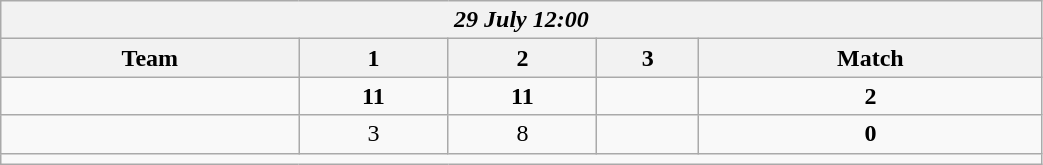<table class=wikitable style="text-align:center; width: 55%">
<tr>
<th colspan=10><em>29 July 12:00</em></th>
</tr>
<tr>
<th>Team</th>
<th>1</th>
<th>2</th>
<th>3</th>
<th>Match</th>
</tr>
<tr>
<td align=left><strong><br></strong></td>
<td><strong>11</strong></td>
<td><strong>11</strong></td>
<td></td>
<td><strong>2</strong></td>
</tr>
<tr>
<td align=left><br></td>
<td>3</td>
<td>8</td>
<td></td>
<td><strong>0</strong></td>
</tr>
<tr>
<td colspan=10></td>
</tr>
</table>
